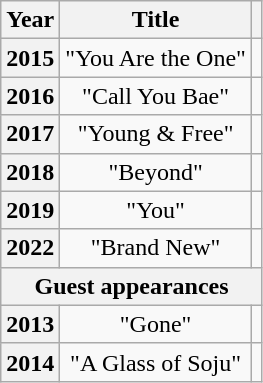<table class="wikitable plainrowheaders sortable" style="text-align:center">
<tr>
<th scope="col">Year</th>
<th scope="col">Title</th>
<th scope="col" class="unsortable"></th>
</tr>
<tr>
<th scope="row">2015</th>
<td>"You Are the One"</td>
<td></td>
</tr>
<tr>
<th scope="row">2016</th>
<td>"Call You Bae" </td>
<td></td>
</tr>
<tr>
<th scope="row">2017</th>
<td>"Young & Free" </td>
<td></td>
</tr>
<tr>
<th scope="row">2018</th>
<td>"Beyond" </td>
<td></td>
</tr>
<tr>
<th scope="row">2019</th>
<td>"You" </td>
<td></td>
</tr>
<tr>
<th scope="row">2022</th>
<td>"Brand New"</td>
<td></td>
</tr>
<tr>
<th colspan="3">Guest appearances</th>
</tr>
<tr>
<th scope="row">2013</th>
<td>"Gone" </td>
<td></td>
</tr>
<tr>
<th scope="row">2014</th>
<td>"A Glass of Soju"  </td>
<td></td>
</tr>
</table>
